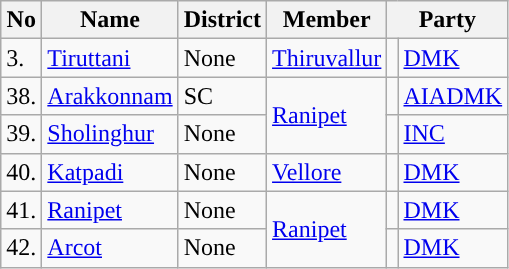<table class="wikitable">
<tr>
<th>No</th>
<th>Name</th>
<th>District</th>
<th>Member</th>
<th colspan="2">Party</th>
</tr>
<tr>
<td>3.</td>
<td><a href='#'>Tiruttani</a></td>
<td>None</td>
<td><a href='#'>Thiruvallur</a></td>
<td style="background-color: "></td>
<td><a href='#'>DMK</a></td>
</tr>
<tr>
<td>38.</td>
<td><a href='#'>Arakkonnam</a></td>
<td>SC</td>
<td rowspan="2"><a href='#'>Ranipet</a></td>
<td style="background-color: "></td>
<td><a href='#'>AIADMK</a></td>
</tr>
<tr>
<td>39.</td>
<td><a href='#'>Sholinghur</a></td>
<td>None</td>
<td style="background-color: "></td>
<td><a href='#'>INC</a></td>
</tr>
<tr>
<td>40.</td>
<td><a href='#'>Katpadi</a></td>
<td>None</td>
<td><a href='#'>Vellore</a></td>
<td style="background-color: "></td>
<td><a href='#'>DMK</a></td>
</tr>
<tr>
<td>41.</td>
<td><a href='#'>Ranipet</a></td>
<td>None</td>
<td rowspan="2"><a href='#'>Ranipet</a></td>
<td style="background-color: "></td>
<td><a href='#'>DMK</a></td>
</tr>
<tr>
<td>42.</td>
<td><a href='#'>Arcot</a></td>
<td>None</td>
<td style="background-color: "></td>
<td><a href='#'>DMK</a></td>
</tr>
</table>
